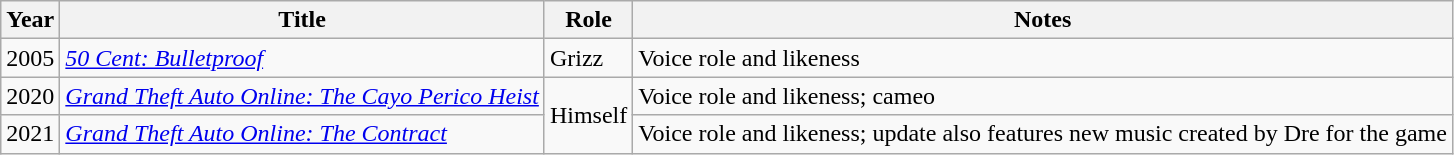<table class="wikitable">
<tr>
<th>Year</th>
<th>Title</th>
<th>Role</th>
<th>Notes</th>
</tr>
<tr>
<td>2005</td>
<td><em><a href='#'>50 Cent: Bulletproof</a></em></td>
<td>Grizz</td>
<td>Voice role and likeness</td>
</tr>
<tr>
<td>2020</td>
<td><em><a href='#'>Grand Theft Auto Online: The Cayo Perico Heist</a></em></td>
<td rowspan="2">Himself</td>
<td>Voice role and likeness; cameo</td>
</tr>
<tr>
<td>2021</td>
<td><em><a href='#'>Grand Theft Auto Online: The Contract</a></em></td>
<td>Voice role and likeness; update also features new music created by Dre for the game</td>
</tr>
</table>
